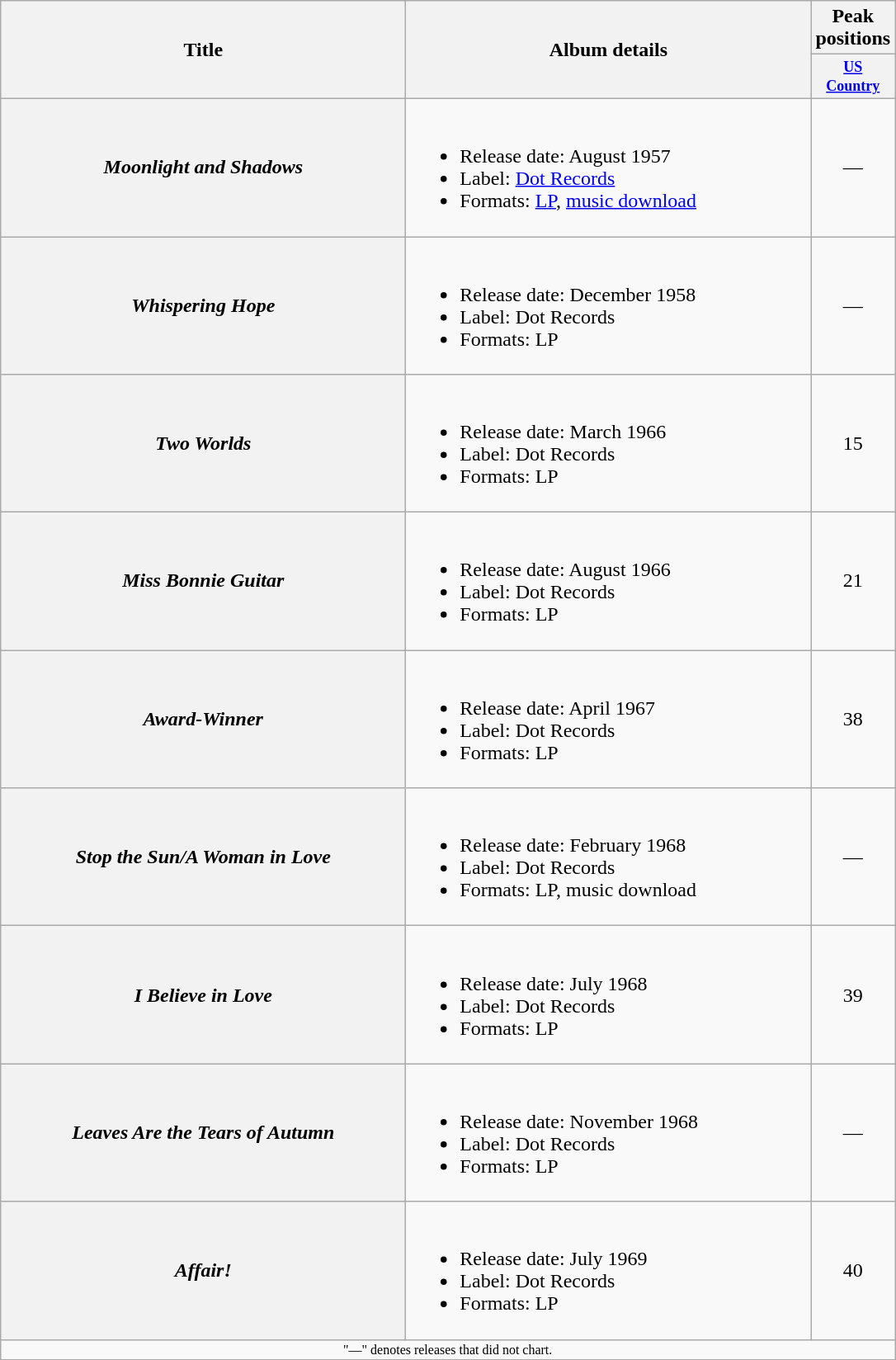<table class="wikitable plainrowheaders" style="text-align:center;">
<tr>
<th scope="col" rowspan="2" style="width:20em;">Title</th>
<th scope="col" rowspan="2" style="width:20em;">Album details</th>
<th scope="col" colspan="1">Peak<br>positions</th>
</tr>
<tr>
<th scope="col" style="width:4.5em;font-size:75%;"><a href='#'>US<br>Country</a><br></th>
</tr>
<tr>
<th scope="row"><em>Moonlight and Shadows</em></th>
<td align="left"><br><ul><li>Release date: August 1957</li><li>Label: <a href='#'>Dot Records</a></li><li>Formats: <a href='#'>LP</a>, <a href='#'>music download</a></li></ul></td>
<td>—</td>
</tr>
<tr>
<th scope="row"><em>Whispering Hope</em></th>
<td align="left"><br><ul><li>Release date: December 1958</li><li>Label: Dot Records</li><li>Formats: LP</li></ul></td>
<td>—</td>
</tr>
<tr>
<th scope="row"><em>Two Worlds</em></th>
<td align="left"><br><ul><li>Release date: March 1966</li><li>Label: Dot Records</li><li>Formats: LP</li></ul></td>
<td>15</td>
</tr>
<tr>
<th scope="row"><em>Miss Bonnie Guitar</em></th>
<td align="left"><br><ul><li>Release date: August 1966</li><li>Label: Dot Records</li><li>Formats: LP</li></ul></td>
<td>21</td>
</tr>
<tr>
<th scope="row"><em>Award-Winner</em></th>
<td align="left"><br><ul><li>Release date: April 1967</li><li>Label: Dot Records</li><li>Formats: LP</li></ul></td>
<td>38</td>
</tr>
<tr>
<th scope="row"><em>Stop the Sun/A Woman in Love</em></th>
<td align="left"><br><ul><li>Release date: February 1968</li><li>Label: Dot Records</li><li>Formats: LP, music download</li></ul></td>
<td>—</td>
</tr>
<tr>
<th scope="row"><em>I Believe in Love</em></th>
<td align="left"><br><ul><li>Release date: July 1968</li><li>Label: Dot Records</li><li>Formats: LP</li></ul></td>
<td>39</td>
</tr>
<tr>
<th scope="row"><em>Leaves Are the Tears of Autumn</em></th>
<td align="left"><br><ul><li>Release date: November 1968</li><li>Label: Dot Records</li><li>Formats: LP</li></ul></td>
<td>—</td>
</tr>
<tr>
<th scope="row"><em>Affair!</em></th>
<td align="left"><br><ul><li>Release date: July 1969</li><li>Label: Dot Records</li><li>Formats: LP</li></ul></td>
<td>40</td>
</tr>
<tr>
<td align="center" colspan="3" style="font-size: 8pt">"—" denotes releases that did not chart.</td>
</tr>
<tr>
</tr>
</table>
